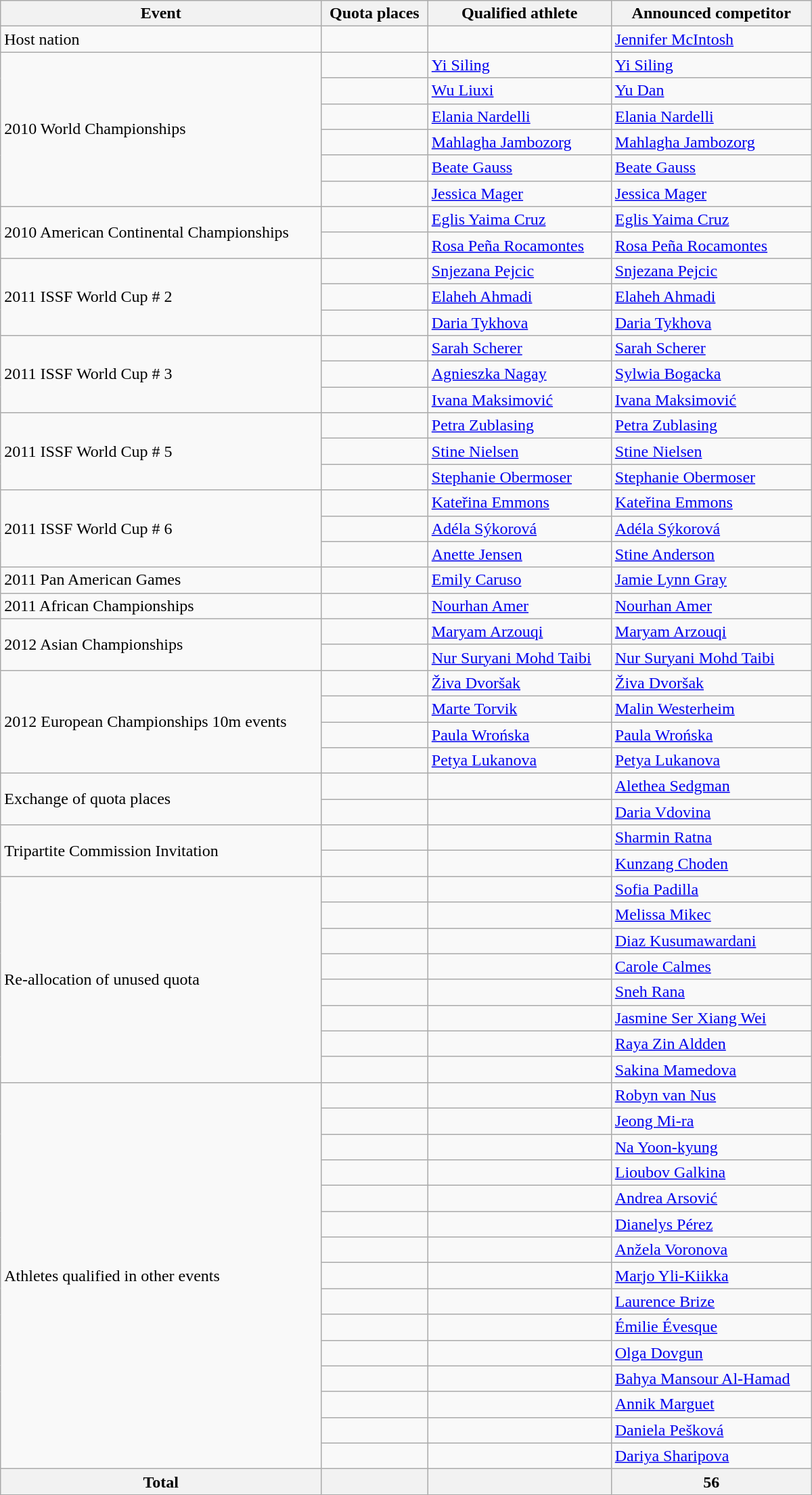<table class=wikitable style="text-align:left" width=800>
<tr>
<th>Event</th>
<th>Quota places</th>
<th>Qualified athlete</th>
<th>Announced competitor</th>
</tr>
<tr>
<td>Host nation</td>
<td></td>
<td></td>
<td><a href='#'>Jennifer McIntosh</a></td>
</tr>
<tr>
<td rowspan="6">2010 World Championships</td>
<td></td>
<td><a href='#'>Yi Siling</a></td>
<td><a href='#'>Yi Siling</a></td>
</tr>
<tr>
<td></td>
<td><a href='#'>Wu Liuxi</a></td>
<td><a href='#'>Yu Dan</a></td>
</tr>
<tr>
<td></td>
<td><a href='#'>Elania Nardelli</a></td>
<td><a href='#'>Elania Nardelli</a></td>
</tr>
<tr>
<td></td>
<td><a href='#'>Mahlagha Jambozorg</a></td>
<td><a href='#'>Mahlagha Jambozorg</a></td>
</tr>
<tr>
<td></td>
<td><a href='#'>Beate Gauss</a></td>
<td><a href='#'>Beate Gauss</a></td>
</tr>
<tr>
<td></td>
<td><a href='#'>Jessica Mager</a></td>
<td><a href='#'>Jessica Mager</a></td>
</tr>
<tr>
<td rowspan="2">2010 American Continental Championships</td>
<td></td>
<td><a href='#'>Eglis Yaima Cruz</a></td>
<td><a href='#'>Eglis Yaima Cruz</a></td>
</tr>
<tr>
<td></td>
<td><a href='#'>Rosa Peña Rocamontes</a></td>
<td><a href='#'>Rosa Peña Rocamontes</a></td>
</tr>
<tr>
<td rowspan="3">2011 ISSF World Cup # 2</td>
<td></td>
<td><a href='#'>Snjezana Pejcic</a></td>
<td><a href='#'>Snjezana Pejcic</a></td>
</tr>
<tr>
<td></td>
<td><a href='#'>Elaheh Ahmadi</a></td>
<td><a href='#'>Elaheh Ahmadi</a></td>
</tr>
<tr>
<td></td>
<td><a href='#'>Daria Tykhova</a></td>
<td><a href='#'>Daria Tykhova</a></td>
</tr>
<tr>
<td rowspan="3">2011 ISSF World Cup # 3</td>
<td></td>
<td><a href='#'>Sarah Scherer</a></td>
<td><a href='#'>Sarah Scherer</a></td>
</tr>
<tr>
<td></td>
<td><a href='#'>Agnieszka Nagay</a></td>
<td><a href='#'>Sylwia Bogacka</a></td>
</tr>
<tr>
<td></td>
<td><a href='#'>Ivana Maksimović</a></td>
<td><a href='#'>Ivana Maksimović</a></td>
</tr>
<tr>
<td rowspan="3">2011 ISSF World Cup # 5</td>
<td></td>
<td><a href='#'>Petra Zublasing</a></td>
<td><a href='#'>Petra Zublasing</a></td>
</tr>
<tr>
<td></td>
<td><a href='#'>Stine Nielsen</a></td>
<td><a href='#'>Stine Nielsen</a></td>
</tr>
<tr>
<td></td>
<td><a href='#'>Stephanie Obermoser</a></td>
<td><a href='#'>Stephanie Obermoser</a></td>
</tr>
<tr>
<td rowspan="3">2011 ISSF World Cup # 6</td>
<td></td>
<td><a href='#'>Kateřina Emmons</a></td>
<td><a href='#'>Kateřina Emmons</a></td>
</tr>
<tr>
<td></td>
<td><a href='#'>Adéla Sýkorová</a></td>
<td><a href='#'>Adéla Sýkorová</a></td>
</tr>
<tr>
<td></td>
<td><a href='#'>Anette Jensen</a></td>
<td><a href='#'>Stine Anderson</a></td>
</tr>
<tr>
<td rowspan="1">2011 Pan American Games</td>
<td></td>
<td><a href='#'>Emily Caruso</a></td>
<td><a href='#'>Jamie Lynn Gray</a></td>
</tr>
<tr>
<td rowspan="1">2011 African Championships</td>
<td></td>
<td><a href='#'>Nourhan Amer</a></td>
<td><a href='#'>Nourhan Amer</a></td>
</tr>
<tr>
<td rowspan="2">2012 Asian Championships</td>
<td></td>
<td><a href='#'>Maryam Arzouqi</a></td>
<td><a href='#'>Maryam Arzouqi</a></td>
</tr>
<tr>
<td></td>
<td><a href='#'>Nur Suryani Mohd Taibi</a></td>
<td><a href='#'>Nur Suryani Mohd Taibi</a></td>
</tr>
<tr>
<td rowspan="4">2012 European Championships 10m events</td>
<td></td>
<td><a href='#'>Živa Dvoršak</a></td>
<td><a href='#'>Živa Dvoršak</a></td>
</tr>
<tr>
<td></td>
<td><a href='#'>Marte Torvik</a></td>
<td><a href='#'>Malin Westerheim</a></td>
</tr>
<tr>
<td></td>
<td><a href='#'>Paula Wrońska</a></td>
<td><a href='#'>Paula Wrońska</a></td>
</tr>
<tr>
<td></td>
<td><a href='#'>Petya Lukanova</a></td>
<td><a href='#'>Petya Lukanova</a></td>
</tr>
<tr>
<td rowspan="2">Exchange of quota places</td>
<td></td>
<td></td>
<td><a href='#'>Alethea Sedgman</a></td>
</tr>
<tr>
<td></td>
<td></td>
<td><a href='#'>Daria Vdovina</a></td>
</tr>
<tr>
<td rowspan="2">Tripartite Commission Invitation</td>
<td></td>
<td></td>
<td><a href='#'>Sharmin Ratna</a></td>
</tr>
<tr>
<td></td>
<td></td>
<td><a href='#'>Kunzang Choden</a></td>
</tr>
<tr>
<td rowspan="8">Re-allocation of unused quota</td>
<td></td>
<td></td>
<td><a href='#'>Sofia Padilla</a></td>
</tr>
<tr>
<td></td>
<td></td>
<td><a href='#'>Melissa Mikec</a></td>
</tr>
<tr>
<td></td>
<td></td>
<td><a href='#'>Diaz Kusumawardani</a></td>
</tr>
<tr>
<td></td>
<td></td>
<td><a href='#'>Carole Calmes</a></td>
</tr>
<tr>
<td></td>
<td></td>
<td><a href='#'>Sneh Rana</a></td>
</tr>
<tr>
<td></td>
<td></td>
<td><a href='#'>Jasmine Ser Xiang Wei</a></td>
</tr>
<tr>
<td></td>
<td></td>
<td><a href='#'>Raya Zin Aldden</a></td>
</tr>
<tr>
<td></td>
<td></td>
<td><a href='#'>Sakina Mamedova</a></td>
</tr>
<tr>
<td rowspan="15">Athletes qualified in other events</td>
<td></td>
<td></td>
<td><a href='#'>Robyn van Nus</a></td>
</tr>
<tr>
<td></td>
<td></td>
<td><a href='#'>Jeong Mi-ra</a></td>
</tr>
<tr>
<td></td>
<td></td>
<td><a href='#'>Na Yoon-kyung</a></td>
</tr>
<tr>
<td></td>
<td></td>
<td><a href='#'>Lioubov Galkina</a></td>
</tr>
<tr>
<td></td>
<td></td>
<td><a href='#'>Andrea Arsović</a></td>
</tr>
<tr>
<td></td>
<td></td>
<td><a href='#'>Dianelys Pérez</a></td>
</tr>
<tr>
<td></td>
<td></td>
<td><a href='#'>Anžela Voronova</a></td>
</tr>
<tr>
<td></td>
<td></td>
<td><a href='#'>Marjo Yli-Kiikka</a></td>
</tr>
<tr>
<td></td>
<td></td>
<td><a href='#'>Laurence Brize</a></td>
</tr>
<tr>
<td></td>
<td></td>
<td><a href='#'>Émilie Évesque</a></td>
</tr>
<tr>
<td></td>
<td></td>
<td><a href='#'>Olga Dovgun</a></td>
</tr>
<tr>
<td></td>
<td></td>
<td><a href='#'>Bahya Mansour Al-Hamad</a></td>
</tr>
<tr>
<td></td>
<td></td>
<td><a href='#'>Annik Marguet</a></td>
</tr>
<tr>
<td></td>
<td></td>
<td><a href='#'>Daniela Pešková</a></td>
</tr>
<tr>
<td></td>
<td></td>
<td><a href='#'>Dariya Sharipova</a></td>
</tr>
<tr>
<th>Total</th>
<th></th>
<th></th>
<th>56</th>
</tr>
</table>
